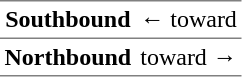<table border="1" cellspacing="0" cellpadding="3" frame="hsides" rules="rows">
<tr>
<th><span>Southbound</span></th>
<td>←  toward </td>
</tr>
<tr>
<th><span>Northbound</span></th>
<td>  toward  →</td>
</tr>
</table>
